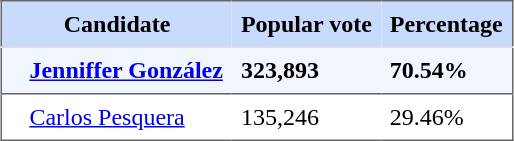<table style="border: 1px solid #666666; border-collapse: collapse" align="center" cellpadding="6">
<tr style="background-color: #C9DBFC">
<th colspan="2">Candidate</th>
<th>Popular vote</th>
<th>Percentage</th>
</tr>
<tr style="background-color: #F0F5FE">
<td style="border-top: 1px solid #DDDDDD"></td>
<td style="border-top: 1px solid #DDDDDD"><strong><a href='#'>Jenniffer González</a></strong></td>
<td style="border-top: 1px solid #DDDDDD"><strong>323,893</strong></td>
<td style="border-top: 1px solid #DDDDDD"><strong>70.54%</strong></td>
</tr>
<tr>
<td style="border-top: 1px solid #666666"></td>
<td style="border-top: 1px solid #666666"><a href='#'>Carlos Pesquera</a></td>
<td style="border-top: 1px solid #666666">135,246</td>
<td style="border-top: 1px solid #666666">29.46%</td>
</tr>
</table>
